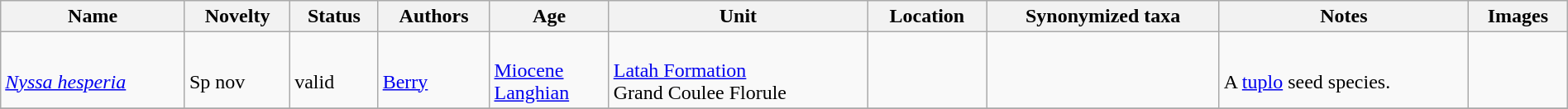<table class="wikitable sortable" align="center" width="100%">
<tr>
<th>Name</th>
<th>Novelty</th>
<th>Status</th>
<th>Authors</th>
<th>Age</th>
<th>Unit</th>
<th>Location</th>
<th>Synonymized taxa</th>
<th>Notes</th>
<th>Images</th>
</tr>
<tr>
<td><br><em><a href='#'>Nyssa hesperia</a></em></td>
<td><br>Sp nov</td>
<td><br>valid</td>
<td><br><a href='#'>Berry</a></td>
<td><br><a href='#'>Miocene</a><br><a href='#'>Langhian</a></td>
<td><br><a href='#'>Latah Formation</a><br>Grand Coulee Florule</td>
<td><br><br></td>
<td></td>
<td><br>A <a href='#'>tuplo</a> seed species.</td>
<td></td>
</tr>
<tr>
</tr>
</table>
